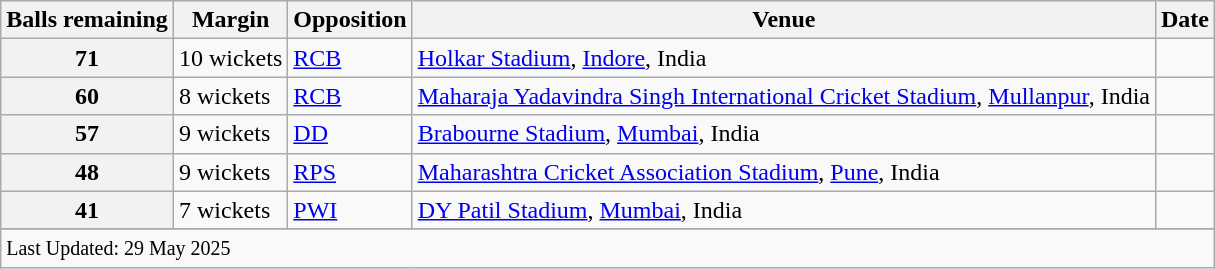<table class="wikitable">
<tr>
<th>Balls remaining</th>
<th>Margin</th>
<th>Opposition</th>
<th>Venue</th>
<th>Date</th>
</tr>
<tr>
<th>71</th>
<td>10 wickets</td>
<td><a href='#'>RCB</a></td>
<td><a href='#'>Holkar Stadium</a>, <a href='#'>Indore</a>, India</td>
<td></td>
</tr>
<tr>
<th>60</th>
<td>8 wickets</td>
<td><a href='#'>RCB</a></td>
<td><a href='#'>Maharaja Yadavindra Singh International Cricket Stadium</a>, <a href='#'> Mullanpur</a>, India</td>
<td></td>
</tr>
<tr>
<th>57</th>
<td>9 wickets</td>
<td><a href='#'>DD</a></td>
<td><a href='#'>Brabourne Stadium</a>, <a href='#'>Mumbai</a>, India</td>
<td></td>
</tr>
<tr>
<th>48</th>
<td>9 wickets</td>
<td><a href='#'>RPS</a></td>
<td><a href='#'>Maharashtra Cricket Association Stadium</a>, <a href='#'>Pune</a>, India</td>
<td></td>
</tr>
<tr>
<th>41</th>
<td>7 wickets</td>
<td><a href='#'>PWI</a></td>
<td><a href='#'>DY Patil Stadium</a>, <a href='#'>Mumbai</a>, India</td>
<td></td>
</tr>
<tr>
</tr>
<tr class=sortbottom>
<td colspan=5><small>Last Updated: 29 May 2025</small></td>
</tr>
</table>
